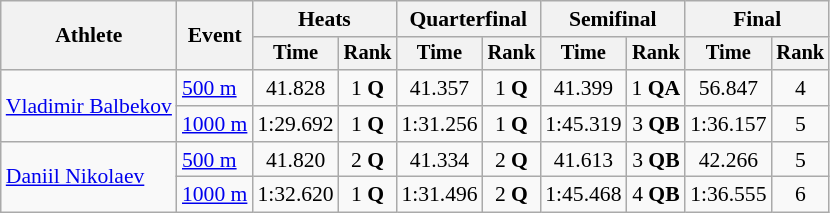<table class="wikitable" style="font-size:90%; text-align:center;">
<tr>
<th rowspan=2>Athlete</th>
<th rowspan=2>Event</th>
<th colspan=2>Heats</th>
<th colspan=2>Quarterfinal</th>
<th colspan=2>Semifinal</th>
<th colspan=2>Final</th>
</tr>
<tr style="font-size:95%">
<th>Time</th>
<th>Rank</th>
<th>Time</th>
<th>Rank</th>
<th>Time</th>
<th>Rank</th>
<th>Time</th>
<th>Rank</th>
</tr>
<tr>
<td rowspan=2 align=left><a href='#'>Vladimir Balbekov</a></td>
<td align=left><a href='#'>500 m</a></td>
<td>41.828</td>
<td>1 <strong>Q</strong></td>
<td>41.357</td>
<td>1 <strong>Q</strong></td>
<td>41.399</td>
<td>1 <strong>QA</strong></td>
<td>56.847</td>
<td>4</td>
</tr>
<tr>
<td align=left><a href='#'>1000 m</a></td>
<td>1:29.692</td>
<td>1 <strong>Q</strong></td>
<td>1:31.256</td>
<td>1 <strong>Q</strong></td>
<td>1:45.319</td>
<td>3 <strong>QB</strong></td>
<td>1:36.157</td>
<td>5</td>
</tr>
<tr>
<td rowspan=2 align=left><a href='#'>Daniil Nikolaev</a></td>
<td align=left><a href='#'>500 m</a></td>
<td>41.820</td>
<td>2 <strong>Q</strong></td>
<td>41.334</td>
<td>2 <strong>Q</strong></td>
<td>41.613</td>
<td>3 <strong>QB</strong></td>
<td>42.266</td>
<td>5</td>
</tr>
<tr>
<td align=left><a href='#'>1000 m</a></td>
<td>1:32.620</td>
<td>1 <strong>Q</strong></td>
<td>1:31.496</td>
<td>2 <strong>Q</strong></td>
<td>1:45.468</td>
<td>4 <strong>QB</strong></td>
<td>1:36.555</td>
<td>6</td>
</tr>
</table>
